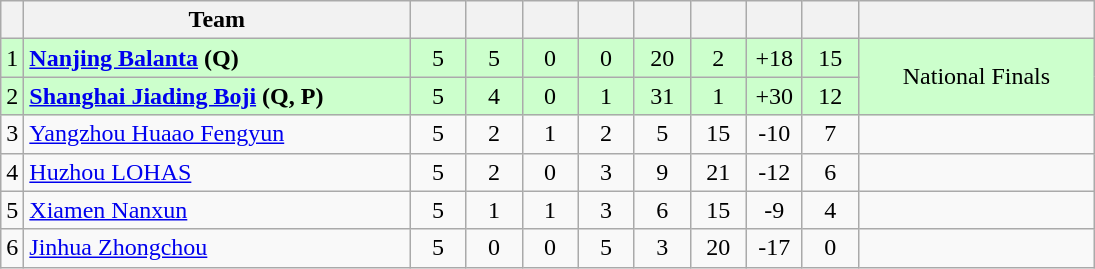<table class="wikitable" style="text-align:center;">
<tr>
<th></th>
<th width=250>Team</th>
<th width=30></th>
<th width=30></th>
<th width=30></th>
<th width=30></th>
<th width=30></th>
<th width=30></th>
<th width=30></th>
<th width=30></th>
<th width=150></th>
</tr>
<tr bgcolor="#ccffcc">
<td>1</td>
<td align="left"><strong><a href='#'>Nanjing Balanta</a> (Q)</strong></td>
<td>5</td>
<td>5</td>
<td>0</td>
<td>0</td>
<td>20</td>
<td>2</td>
<td>+18</td>
<td>15</td>
<td rowspan=2>National Finals</td>
</tr>
<tr bgcolor="#ccffcc">
<td>2</td>
<td align="left"><strong><a href='#'>Shanghai Jiading Boji</a> (Q, P)</strong></td>
<td>5</td>
<td>4</td>
<td>0</td>
<td>1</td>
<td>31</td>
<td>1</td>
<td>+30</td>
<td>12</td>
</tr>
<tr>
<td>3</td>
<td align="left"><a href='#'>Yangzhou Huaao Fengyun</a></td>
<td>5</td>
<td>2</td>
<td>1</td>
<td>2</td>
<td>5</td>
<td>15</td>
<td>-10</td>
<td>7</td>
<td></td>
</tr>
<tr>
<td>4</td>
<td align="left"><a href='#'>Huzhou LOHAS</a></td>
<td>5</td>
<td>2</td>
<td>0</td>
<td>3</td>
<td>9</td>
<td>21</td>
<td>-12</td>
<td>6</td>
<td></td>
</tr>
<tr>
<td>5</td>
<td align="left"><a href='#'>Xiamen Nanxun</a></td>
<td>5</td>
<td>1</td>
<td>1</td>
<td>3</td>
<td>6</td>
<td>15</td>
<td>-9</td>
<td>4</td>
<td></td>
</tr>
<tr>
<td>6</td>
<td align="left"><a href='#'>Jinhua Zhongchou</a></td>
<td>5</td>
<td>0</td>
<td>0</td>
<td>5</td>
<td>3</td>
<td>20</td>
<td>-17</td>
<td>0</td>
<td></td>
</tr>
</table>
